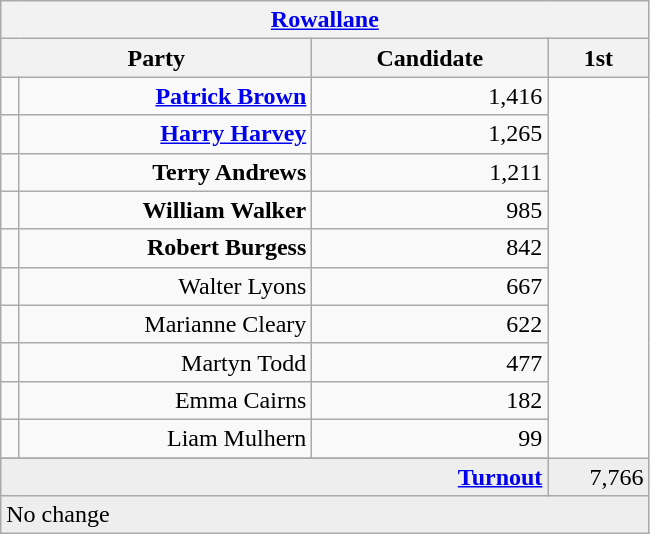<table class="wikitable">
<tr>
<th colspan="4" align="center"><a href='#'>Rowallane</a></th>
</tr>
<tr>
<th colspan="2" align="center" width=200>Party</th>
<th width=150>Candidate</th>
<th width=60>1st </th>
</tr>
<tr>
<td></td>
<td align="right"><strong><a href='#'>Patrick Brown</a></strong></td>
<td align="right">1,416</td>
</tr>
<tr>
<td></td>
<td align="right"><strong><a href='#'>Harry Harvey</a></strong></td>
<td align="right">1,265</td>
</tr>
<tr>
<td></td>
<td align="right"><strong>Terry Andrews</strong></td>
<td align="right">1,211</td>
</tr>
<tr>
<td></td>
<td align="right"><strong>William Walker</strong></td>
<td align="right">985</td>
</tr>
<tr>
<td></td>
<td align="right"><strong>Robert Burgess</strong></td>
<td align="right">842</td>
</tr>
<tr>
<td></td>
<td align="right">Walter Lyons</td>
<td align="right">667</td>
</tr>
<tr>
<td></td>
<td align="right">Marianne Cleary</td>
<td align="right">622</td>
</tr>
<tr>
<td></td>
<td align="right">Martyn Todd</td>
<td align="right">477</td>
</tr>
<tr>
<td></td>
<td align="right">Emma Cairns</td>
<td align="right">182</td>
</tr>
<tr>
<td></td>
<td align="right">Liam Mulhern</td>
<td align="right">99</td>
</tr>
<tr>
</tr>
<tr bgcolor="EEEEEE">
<td colspan=3 align="right"><strong><a href='#'>Turnout</a></strong></td>
<td align="right">7,766</td>
</tr>
<tr bgcolor="EEEEEE">
<td colspan=4 bgcolor="EEEEEE">No change</td>
</tr>
</table>
